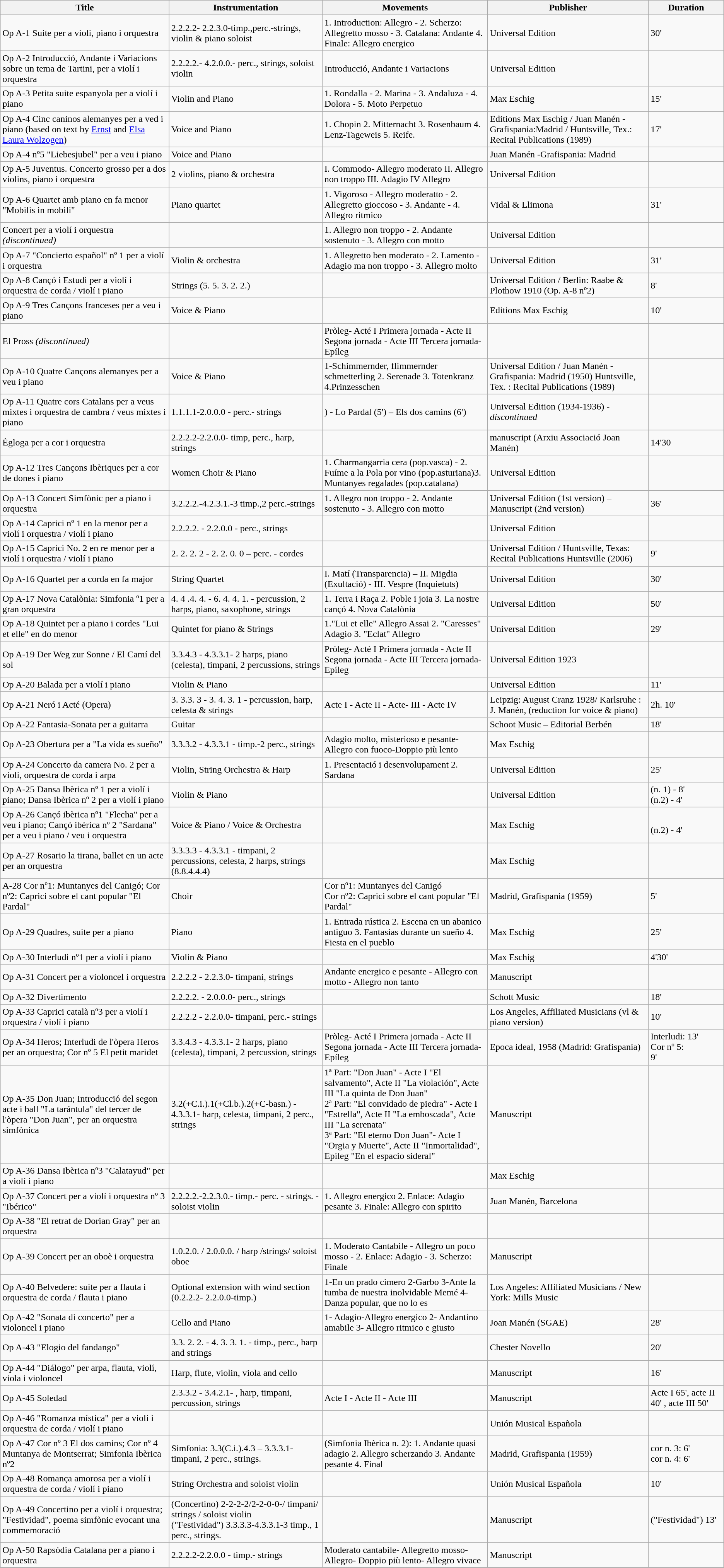<table class="wikitable">
<tr>
<th>Title</th>
<th>Instrumentation</th>
<th>Movements</th>
<th>Publisher</th>
<th>Duration</th>
</tr>
<tr>
<td>Op A-1 Suite per a violí, piano i orquestra</td>
<td>2.2.2.2- 2.2.3.0-timp.,perc.-strings, violin & piano soloist</td>
<td>1. Introduction: Allegro - 2. Scherzo: Allegretto mosso - 3. Catalana: Andante 4. Finale: Allegro energico</td>
<td>Universal Edition</td>
<td>30'</td>
</tr>
<tr>
<td>Op A-2 Introducció, Andante i Variacions sobre un tema de Tartini, per a violí i orquestra</td>
<td>2.2.2.2.- 4.2.0.0.- perc., strings, soloist violin</td>
<td>Introducció, Andante i Variacions</td>
<td>Universal Edition</td>
<td></td>
</tr>
<tr>
<td>Op A-3 Petita suite espanyola per a violí i piano</td>
<td>Violin and Piano</td>
<td>1. Rondalla - 2. Marina - 3. Andaluza - 4. Dolora - 5. Moto Perpetuo</td>
<td>Max Eschig</td>
<td>15'</td>
</tr>
<tr>
<td>Op A-4 Cinc caninos alemanyes per a ved i piano (based on text by <a href='#'>Ernst</a> and <a href='#'>Elsa Laura Wolzogen</a>)</td>
<td>Voice and Piano</td>
<td>1. Chopin 2. Mitternacht 3. Rosenbaum 4. Lenz-Tageweis 5. Reife.</td>
<td>Editions Max Eschig / Juan Manén - Grafispania:Madrid / Huntsville, Tex.: Recital Publications (1989)</td>
<td>17'</td>
</tr>
<tr>
<td>Op A-4 nº5 "Liebesjubel" per a veu i piano</td>
<td>Voice and Piano</td>
<td></td>
<td>Juan Manén -Grafispania: Madrid</td>
<td></td>
</tr>
<tr>
<td>Op A-5 Juventus. Concerto grosso per a dos violins, piano i orquestra</td>
<td>2 violins, piano & orchestra</td>
<td>I. Commodo- Allegro moderato II. Allegro non troppo III. Adagio IV Allegro</td>
<td>Universal Edition</td>
<td></td>
</tr>
<tr>
<td>Op A-6 Quartet amb piano en fa menor "Mobilis in mobili"</td>
<td>Piano quartet</td>
<td>1. Vigoroso - Allegro moderatto - 2. Allegretto gioccoso - 3. Andante - 4. Allegro ritmico</td>
<td>Vidal & Llimona</td>
<td>31'</td>
</tr>
<tr>
<td>Concert per a violí i orquestra <em>(discontinued)</em></td>
<td></td>
<td>1. Allegro non troppo - 2. Andante sostenuto - 3. Allegro con motto</td>
<td>Universal Edition</td>
<td></td>
</tr>
<tr>
<td>Op A-7 "Concierto español" nº 1 per a violí i orquestra</td>
<td>Violin & orchestra</td>
<td>1. Allegretto ben moderato - 2. Lamento - Adagio ma non troppo - 3. Allegro molto</td>
<td>Universal Edition</td>
<td>31'</td>
</tr>
<tr>
<td>Op A-8 Cançó i Estudi per a violí i orquestra de corda / violí i piano</td>
<td>Strings (5. 5. 3. 2. 2.)</td>
<td></td>
<td>Universal Edition / Berlin: Raabe & Plothow 1910 (Op. A-8 nº2)</td>
<td>8'</td>
</tr>
<tr>
<td>Op A-9 Tres Cançons franceses per a veu i piano</td>
<td>Voice & Piano</td>
<td></td>
<td>Editions Max Eschig</td>
<td>10'</td>
</tr>
<tr>
<td>El Pross <em>(discontinued)</em></td>
<td></td>
<td>Pròleg- Acté I Primera jornada - Acte II Segona jornada - Acte III Tercera jornada- Epíleg</td>
<td></td>
<td></td>
</tr>
<tr>
<td>Op A-10 Quatre Cançons alemanyes per a veu i piano</td>
<td>Voice & Piano</td>
<td>1-Schimmernder, flimmernder schmetterling 2. Serenade 3. Totenkranz 4.Prinzesschen</td>
<td>Universal Edition / Juan Manén -Grafispania: Madrid (1950) Huntsville, Tex. : Recital Publications (1989)</td>
<td></td>
</tr>
<tr>
<td>Op A-11 Quatre cors Catalans per a veus mixtes i orquestra de cambra / veus mixtes i piano</td>
<td>1.1.1.1-2.0.0.0 - perc.- strings</td>
<td>) - Lo Pardal (5') – Els dos camins (6')</td>
<td>Universal Edition (1934-1936) -<em>discontinued</em></td>
<td></td>
</tr>
<tr>
<td>Ègloga per a cor i orquestra</td>
<td>2.2.2.2-2.2.0.0- timp, perc., harp, strings</td>
<td></td>
<td>manuscript (Arxiu Associació Joan Manén)</td>
<td>14'30</td>
</tr>
<tr>
<td>Op A-12 Tres Cançons Ibèriques per a cor de dones i piano</td>
<td>Women Choir & Piano</td>
<td>1. Charmangarria cera (pop.vasca) - 2. Fuíme a la Pola por vino (pop.asturiana)3. Muntanyes regalades (pop.catalana)</td>
<td>Universal Edition</td>
<td></td>
</tr>
<tr>
<td>Op A-13 Concert Simfònic per a piano i orquestra</td>
<td>3.2.2.2.-4.2.3.1.-3 timp.,2 perc.-strings</td>
<td>1. Allegro non troppo - 2. Andante sostenuto - 3. Allegro con motto</td>
<td>Universal Edition (1st version) – Manuscript (2nd version)</td>
<td>36'</td>
</tr>
<tr>
<td>Op A-14 Caprici nº 1 en la menor per a violí i orquestra / violí i piano</td>
<td>2.2.2.2. - 2.2.0.0 - perc., strings</td>
<td></td>
<td>Universal Edition</td>
<td></td>
</tr>
<tr>
<td>Op A-15 Caprici No. 2 en re menor per a violí i orquestra / violí i piano</td>
<td>2. 2. 2. 2 - 2. 2. 0. 0 – perc. - cordes</td>
<td></td>
<td>Universal Edition / Huntsville, Texas: Recital Publications Huntsville (2006)</td>
<td>9'</td>
</tr>
<tr>
<td>Op A-16 Quartet per a corda en fa major</td>
<td>String Quartet</td>
<td>I. Matí (Transparencia) – II. Migdia (Exultació) - III. Vespre (Inquietuts)</td>
<td>Universal Edition</td>
<td>30'</td>
</tr>
<tr>
<td>Op A-17 Nova Catalònia: Simfonia º1 per a gran orquestra</td>
<td>4. 4 .4. 4. - 6. 4. 4. 1. - percussion, 2 harps, piano, saxophone, strings</td>
<td>1. Terra i Raça 2. Poble i joia 3. La nostre cançó 4. Nova Catalònia</td>
<td>Universal Edition</td>
<td>50'</td>
</tr>
<tr>
<td>Op A-18 Quintet per a piano i cordes "Lui et elle" en do menor</td>
<td>Quintet for piano & Strings</td>
<td>1."Lui et elle" Allegro Assai 2. "Caresses" Adagio 3. "Eclat" Allegro</td>
<td>Universal Edition</td>
<td>29'</td>
</tr>
<tr>
<td>Op A-19 Der Weg zur Sonne / El Camí del sol</td>
<td>3.3.4.3 - 4.3.3.1- 2 harps, piano (celesta), timpani, 2 percussions, strings</td>
<td>Pròleg- Acté I Primera jornada - Acte II Segona jornada - Acte III Tercera jornada- Epíleg</td>
<td>Universal Edition 1923</td>
<td></td>
</tr>
<tr>
<td>Op A-20 Balada per a violí i piano</td>
<td>Violin & Piano</td>
<td></td>
<td>Universal Edition</td>
<td>11'</td>
</tr>
<tr>
<td>Op A-21 Neró i Acté (Opera)</td>
<td>3. 3.3. 3 - 3. 4. 3. 1 - percussion, harp, celesta & strings</td>
<td>Acte I - Acte II - Acte- III - Acte IV</td>
<td>Leipzig: August Cranz 1928/ Karlsruhe : J. Manén, (reduction for voice & piano)</td>
<td>2h. 10'</td>
</tr>
<tr>
<td>Op A-22 Fantasia-Sonata per a guitarra</td>
<td>Guitar</td>
<td></td>
<td>Schoot Music – Editorial Berbén</td>
<td>18'</td>
</tr>
<tr>
<td>Op A-23 Obertura per a "La vida es sueño"</td>
<td>3.3.3.2 - 4.3.3.1 - timp.-2 perc., strings</td>
<td>Adagio molto, misterioso e pesante-Allegro con fuoco-Doppio più lento</td>
<td>Max Eschig</td>
<td></td>
</tr>
<tr>
<td>Op A-24 Concerto da camera No. 2 per a violí, orquestra de corda i arpa</td>
<td>Violin, String Orchestra & Harp</td>
<td>1. Presentació i desenvolupament 2. Sardana</td>
<td>Universal Edition</td>
<td>25'</td>
</tr>
<tr>
<td>Op A-25 Dansa Ibèrica nº 1 per a violí i piano; Dansa Ibèrica nº 2 per a violí i piano</td>
<td>Violin & Piano</td>
<td></td>
<td>Universal Edition</td>
<td>(n. 1) - 8'<br>(n.2) - 4'</td>
</tr>
<tr>
<td>Op A-26 Cançó ibèrica nº1 "Flecha" per a veu i piano; Cançó ibèrica nº 2 "Sardana" per a veu i piano / veu i orquestra</td>
<td>Voice & Piano / Voice & Orchestra</td>
<td></td>
<td>Max Eschig</td>
<td><br>(n.2) - 4'</td>
</tr>
<tr>
<td>Op A-27 Rosario la tirana, ballet en un acte per an orquestra</td>
<td>3.3.3.3 - 4.3.3.1 - timpani, 2 percussions, celesta, 2 harps, strings (8.8.4.4.4)</td>
<td></td>
<td>Max Eschig</td>
<td></td>
</tr>
<tr>
<td>A-28 Cor nº1: Muntanyes del Canigó; Cor nº2: Caprici sobre el cant popular "El Pardal"</td>
<td>Choir</td>
<td>Cor nº1: Muntanyes del Canigó<br>Cor nº2: Caprici sobre el cant popular "El Pardal"</td>
<td>Madrid, Grafispania (1959)</td>
<td>5'</td>
</tr>
<tr>
<td>Op A-29 Quadres, suite per a piano</td>
<td>Piano</td>
<td>1. Entrada rústica 2. Escena en un abanico antiguo 3. Fantasias durante un sueño 4. Fiesta en el pueblo</td>
<td>Max Eschig</td>
<td>25'</td>
</tr>
<tr>
<td>Op A-30 Interludi nº1 per a violí i piano</td>
<td>Violin & Piano</td>
<td></td>
<td>Max Eschig</td>
<td>4'30'</td>
</tr>
<tr>
<td>Op A-31 Concert per a violoncel i orquestra</td>
<td>2.2.2.2 - 2.2.3.0- timpani, strings</td>
<td>Andante energico e pesante - Allegro con motto - Allegro non tanto</td>
<td>Manuscript</td>
<td></td>
</tr>
<tr>
<td>Op A-32 Divertimento</td>
<td>2.2.2.2. - 2.0.0.0- perc., strings</td>
<td></td>
<td>Schott Music</td>
<td>18'</td>
</tr>
<tr>
<td>Op A-33 Caprici català nº3 per a violí i orquestra / violí i piano</td>
<td>2.2.2.2 - 2.2.0.0- timpani, perc.- strings</td>
<td></td>
<td>Los Angeles, Affiliated Musicians (vl & piano version)</td>
<td>10'</td>
</tr>
<tr>
<td>Op A-34 Heros; Interludi de l'òpera Heros per an orquestra; Cor nº 5 El petit maridet</td>
<td>3.3.4.3 - 4.3.3.1- 2 harps, piano (celesta), timpani, 2 percussion, strings</td>
<td>Pròleg- Acté I Primera jornada - Acte II Segona jornada - Acte III Tercera jornada- Epíleg</td>
<td>Epoca ideal, 1958 (Madrid: Grafispania)</td>
<td>Interludi: 13'<br>Cor nº 5:<br>9'</td>
</tr>
<tr>
<td>Op A-35 Don Juan; Introducció del segon acte i ball "La tarántula" del tercer de l'òpera "Don Juan", per an orquestra simfònica</td>
<td>3.2(+C.i.).1(+Cl.b.).2(+C-basn.) - 4.3.3.1- harp, celesta, timpani, 2 perc., strings</td>
<td>1ª Part: "Don Juan" - Acte I "El salvamento", Acte II "La violación", Acte III "La quinta de Don Juan"<br>2ª Part: "El convidado de piedra" - Acte I "Estrella", Acte II "La emboscada", Acte III "La serenata"<br>3ª Part: "El eterno Don Juan"- Acte I "Orgia y Muerte", Acte II "Inmortalidad", Epíleg "En el espacio sideral"</td>
<td>Manuscript</td>
<td></td>
</tr>
<tr>
<td>Op A-36 Dansa Ibèrica nº3 "Calatayud" per a violí i piano</td>
<td></td>
<td></td>
<td>Max Eschig</td>
<td></td>
</tr>
<tr>
<td>Op A-37 Concert per a violí i orquestra nº 3 "Ibérico"</td>
<td>2.2.2.2.-2.2.3.0.- timp.- perc. - strings. - soloist violin</td>
<td>1. Allegro energico 2. Enlace: Adagio pesante 3. Finale: Allegro con spirito</td>
<td>Juan Manén, Barcelona</td>
<td></td>
</tr>
<tr>
<td>Op A-38 "El retrat de Dorian Gray" per an orquestra</td>
<td></td>
<td></td>
<td></td>
<td></td>
</tr>
<tr>
<td>Op A-39 Concert per an oboè i orquestra</td>
<td>1.0.2.0. / 2.0.0.0. / harp /strings/ soloist oboe</td>
<td>1. Moderato Cantabile - Allegro un poco mosso - 2. Enlace: Adagio - 3. Scherzo: Finale</td>
<td>Manuscript</td>
<td></td>
</tr>
<tr>
<td>Op A-40 Belvedere: suite per a flauta i orquestra de corda / flauta i piano</td>
<td>Optional extension with wind section (0.2.2.2- 2.2.0.0-timp.)</td>
<td>1-En un prado cimero 2-Garbo 3-Ante la tumba de nuestra inolvidable Memé 4-Danza popular, que no lo es</td>
<td>Los Angeles: Affiliated Musicians / New York: Mills Music</td>
<td></td>
</tr>
<tr>
<td>Op A-42 "Sonata di concerto" per a violoncel i piano</td>
<td>Cello and Piano</td>
<td>1- Adagio-Allegro energico 2- Andantino amabile 3- Allegro ritmico e giusto</td>
<td>Joan Manén (SGAE)</td>
<td>28'</td>
</tr>
<tr>
<td>Op A-43 "Elogio del fandango"</td>
<td>3.3. 2. 2. - 4. 3. 3. 1. - timp., perc., harp and strings</td>
<td></td>
<td>Chester Novello</td>
<td>20'</td>
</tr>
<tr>
<td>Op A-44 "Diálogo" per  arpa, flauta, violí, viola i violoncel</td>
<td>Harp, flute, violin, viola and cello</td>
<td></td>
<td>Manuscript</td>
<td>16'</td>
</tr>
<tr>
<td>Op A-45 Soledad</td>
<td>2.3.3.2 - 3.4.2.1- , harp, timpani, percussion, strings</td>
<td>Acte I - Acte II - Acte III</td>
<td>Manuscript</td>
<td>Acte I 65', acte II 40' , acte III 50'</td>
</tr>
<tr>
<td>Op A-46 "Romanza mística" per a violí i orquestra de corda / violí i piano</td>
<td></td>
<td></td>
<td>Unión Musical Española</td>
<td></td>
</tr>
<tr>
<td>Op A-47 Cor nº 3 El dos camins; Cor nº 4 Muntanya de Montserrat; Simfonia Ibèrica nº2</td>
<td>Simfonia: 3.3(C.i.).4.3 – 3.3.3.1- timpani, 2 perc., strings.</td>
<td>(Simfonia Ibèrica n. 2): 1. Andante quasi adagio 2. Allegro scherzando 3. Andante pesante 4. Final</td>
<td>Madrid, Grafispania (1959)</td>
<td>cor n. 3: 6'<br>cor n. 4: 6'
<br></td>
</tr>
<tr>
<td>Op A-48 Romança amorosa per a violí i orquestra de corda / violí i piano</td>
<td>String Orchestra and soloist violin</td>
<td></td>
<td>Unión Musical Española</td>
<td>10'</td>
</tr>
<tr>
<td>Op A-49 Concertino per a violí i orquestra; "Festividad", poema simfònic evocant una commemoració</td>
<td>(Concertino) 2-2-2-2/2-2-0-0-/ timpani/ strings / soloist violin<br>("Festividad") 3.3.3.3-4.3.3.1-3 timp., 1 perc., strings.</td>
<td></td>
<td>Manuscript</td>
<td>("Festividad") 13'</td>
</tr>
<tr>
<td>Op A-50 Rapsòdia Catalana per a piano i orquestra</td>
<td>2.2.2.2-2.2.0.0 - timp.- strings</td>
<td>Moderato cantabile- Allegretto mosso- Allegro- Doppio più lento- Allegro vivace</td>
<td>Manuscript</td>
<td></td>
</tr>
</table>
